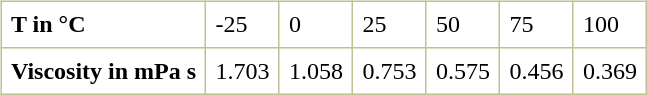<table>
<tr>
<td><br><table border="1" cellspacing="0" cellpadding="6" style="margin: 0 0 0 0.5em; background: white; border-collapse: collapse; border-color: #C0C090;">
<tr>
<td><strong>T in °C</strong></td>
<td>-25</td>
<td>0</td>
<td>25</td>
<td>50</td>
<td>75</td>
<td>100</td>
</tr>
<tr>
<td><strong>Viscosity in mPa s</strong></td>
<td>1.703</td>
<td>1.058</td>
<td>0.753</td>
<td>0.575</td>
<td>0.456</td>
<td>0.369</td>
</tr>
</table>
</td>
</tr>
</table>
